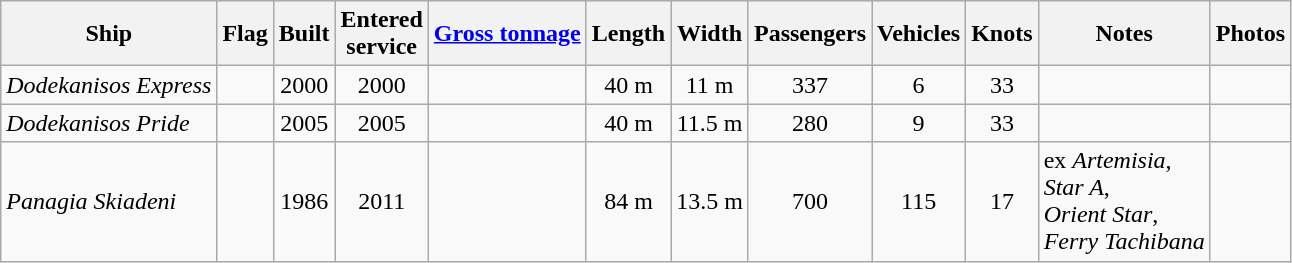<table class="wikitable">
<tr>
<th>Ship</th>
<th>Flag</th>
<th>Built</th>
<th>Entered<br>service</th>
<th><a href='#'>Gross tonnage</a></th>
<th>Length</th>
<th>Width</th>
<th>Passengers</th>
<th>Vehicles</th>
<th>Knots</th>
<th>Notes</th>
<th>Photos</th>
</tr>
<tr>
<td><em>Dodekanisos Express</em></td>
<td></td>
<td align="Center">2000</td>
<td align="Center">2000</td>
<td align="Center"></td>
<td align="Center">40 m</td>
<td align="Center">11 m</td>
<td align="Center">337</td>
<td align="Center">6</td>
<td align="Center">33</td>
<td></td>
<td></td>
</tr>
<tr>
<td><em>Dodekanisos Pride</em></td>
<td></td>
<td align="Center">2005</td>
<td align="Center">2005</td>
<td align="Center"></td>
<td align="Center">40 m</td>
<td align="Center">11.5 m</td>
<td align="Center">280</td>
<td align="Center">9</td>
<td align="Center">33</td>
<td></td>
<td></td>
</tr>
<tr>
<td><em>Panagia Skiadeni</em></td>
<td></td>
<td align="Center">1986</td>
<td align="Center">2011</td>
<td align="Center"></td>
<td align="Center">84 m</td>
<td align="Center">13.5 m</td>
<td align="Center">700</td>
<td align="Center">115</td>
<td align="Center">17</td>
<td>ex <em>Artemisia</em>,<br> <em>Star A</em>,<br> <em>Orient Star</em>,<br> <em>Ferry Tachibana</em></td>
<td></td>
</tr>
</table>
